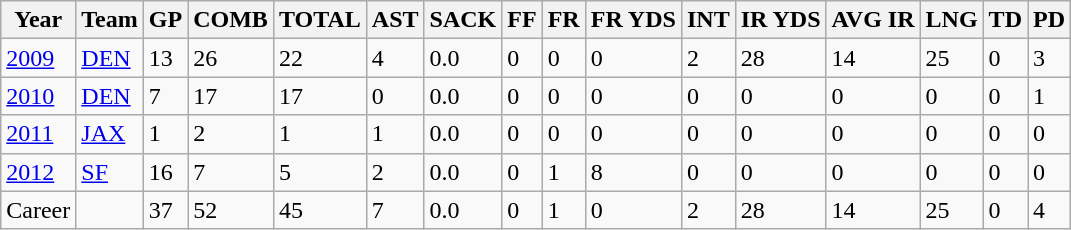<table class="wikitable">
<tr>
<th>Year</th>
<th>Team</th>
<th>GP</th>
<th>COMB</th>
<th>TOTAL</th>
<th>AST</th>
<th>SACK</th>
<th>FF</th>
<th>FR</th>
<th>FR YDS</th>
<th>INT</th>
<th>IR YDS</th>
<th>AVG IR</th>
<th>LNG</th>
<th>TD</th>
<th>PD</th>
</tr>
<tr>
<td><a href='#'>2009</a></td>
<td><a href='#'>DEN</a></td>
<td>13</td>
<td>26</td>
<td>22</td>
<td>4</td>
<td>0.0</td>
<td>0</td>
<td>0</td>
<td>0</td>
<td>2</td>
<td>28</td>
<td>14</td>
<td>25</td>
<td>0</td>
<td>3</td>
</tr>
<tr>
<td><a href='#'>2010</a></td>
<td><a href='#'>DEN</a></td>
<td>7</td>
<td>17</td>
<td>17</td>
<td>0</td>
<td>0.0</td>
<td>0</td>
<td>0</td>
<td>0</td>
<td>0</td>
<td>0</td>
<td>0</td>
<td>0</td>
<td>0</td>
<td>1</td>
</tr>
<tr>
<td><a href='#'>2011</a></td>
<td><a href='#'>JAX</a></td>
<td>1</td>
<td>2</td>
<td>1</td>
<td>1</td>
<td>0.0</td>
<td>0</td>
<td>0</td>
<td>0</td>
<td>0</td>
<td>0</td>
<td>0</td>
<td>0</td>
<td>0</td>
<td>0</td>
</tr>
<tr>
<td><a href='#'>2012</a></td>
<td><a href='#'>SF</a></td>
<td>16</td>
<td>7</td>
<td>5</td>
<td>2</td>
<td>0.0</td>
<td>0</td>
<td>1</td>
<td>8</td>
<td>0</td>
<td>0</td>
<td>0</td>
<td>0</td>
<td>0</td>
<td>0</td>
</tr>
<tr>
<td>Career</td>
<td></td>
<td>37</td>
<td>52</td>
<td>45</td>
<td>7</td>
<td>0.0</td>
<td>0</td>
<td>1</td>
<td>0</td>
<td>2</td>
<td>28</td>
<td>14</td>
<td>25</td>
<td>0</td>
<td>4</td>
</tr>
</table>
